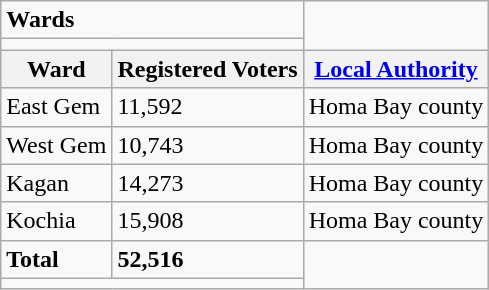<table class="wikitable">
<tr>
<td colspan="2"><strong>Wards</strong></td>
</tr>
<tr>
<td colspan="2"></td>
</tr>
<tr>
<th>Ward</th>
<th>Registered Voters</th>
<th><a href='#'>Local Authority</a></th>
</tr>
<tr>
<td>East Gem</td>
<td>11,592</td>
<td>Homa Bay county</td>
</tr>
<tr>
<td>West Gem</td>
<td>10,743</td>
<td>Homa Bay county</td>
</tr>
<tr>
<td>Kagan</td>
<td>14,273</td>
<td>Homa Bay county</td>
</tr>
<tr>
<td>Kochia</td>
<td>15,908</td>
<td>Homa Bay county</td>
</tr>
<tr>
<td><strong>Total</strong></td>
<td><strong>52,516</strong></td>
</tr>
<tr>
<td colspan="2"></td>
</tr>
</table>
